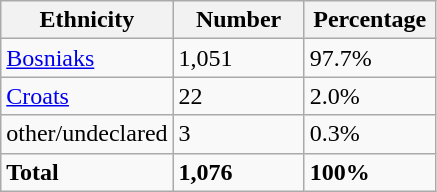<table class="wikitable">
<tr>
<th width="100px">Ethnicity</th>
<th width="80px">Number</th>
<th width="80px">Percentage</th>
</tr>
<tr>
<td><a href='#'>Bosniaks</a></td>
<td>1,051</td>
<td>97.7%</td>
</tr>
<tr>
<td><a href='#'>Croats</a></td>
<td>22</td>
<td>2.0%</td>
</tr>
<tr>
<td>other/undeclared</td>
<td>3</td>
<td>0.3%</td>
</tr>
<tr>
<td><strong>Total</strong></td>
<td><strong>1,076</strong></td>
<td><strong>100%</strong></td>
</tr>
</table>
